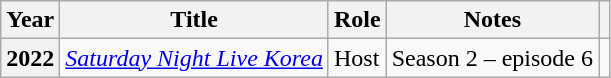<table class="wikitable plainrowheaders">
<tr>
<th scope="col">Year</th>
<th scope="col">Title</th>
<th scope="col">Role</th>
<th scope="col">Notes</th>
<th scope="col" class="unsortable"></th>
</tr>
<tr>
<th scope="row">2022</th>
<td><em><a href='#'>Saturday Night Live Korea</a></em></td>
<td>Host</td>
<td>Season 2 – episode 6</td>
<td style="text-align:center"></td>
</tr>
</table>
